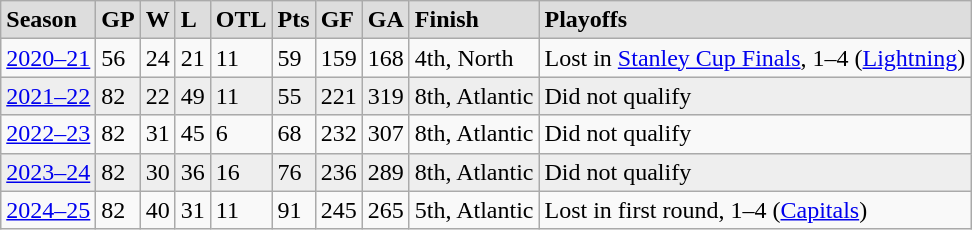<table class="wikitable">
<tr style="font-weight:bold; background-color:#ddd;">
<td>Season</td>
<td>GP</td>
<td>W</td>
<td>L</td>
<td>OTL</td>
<td>Pts</td>
<td>GF</td>
<td>GA</td>
<td>Finish</td>
<td>Playoffs</td>
</tr>
<tr>
<td><a href='#'>2020–21</a></td>
<td>56</td>
<td>24</td>
<td>21</td>
<td>11</td>
<td>59</td>
<td>159</td>
<td>168</td>
<td>4th, North</td>
<td>Lost in <a href='#'>Stanley Cup Finals</a>, 1–4 (<a href='#'>Lightning</a>)</td>
</tr>
<tr style="background:#eee;">
<td><a href='#'>2021–22</a></td>
<td>82</td>
<td>22</td>
<td>49</td>
<td>11</td>
<td>55</td>
<td>221</td>
<td>319</td>
<td>8th, Atlantic</td>
<td>Did not qualify</td>
</tr>
<tr>
<td><a href='#'>2022–23</a></td>
<td>82</td>
<td>31</td>
<td>45</td>
<td>6</td>
<td>68</td>
<td>232</td>
<td>307</td>
<td>8th, Atlantic</td>
<td>Did not qualify</td>
</tr>
<tr style="background:#eee;">
<td><a href='#'>2023–24</a></td>
<td>82</td>
<td>30</td>
<td>36</td>
<td>16</td>
<td>76</td>
<td>236</td>
<td>289</td>
<td>8th, Atlantic</td>
<td>Did not qualify</td>
</tr>
<tr>
<td><a href='#'>2024–25</a></td>
<td>82</td>
<td>40</td>
<td>31</td>
<td>11</td>
<td>91</td>
<td>245</td>
<td>265</td>
<td>5th, Atlantic</td>
<td>Lost in first round, 1–4 (<a href='#'>Capitals</a>)</td>
</tr>
</table>
